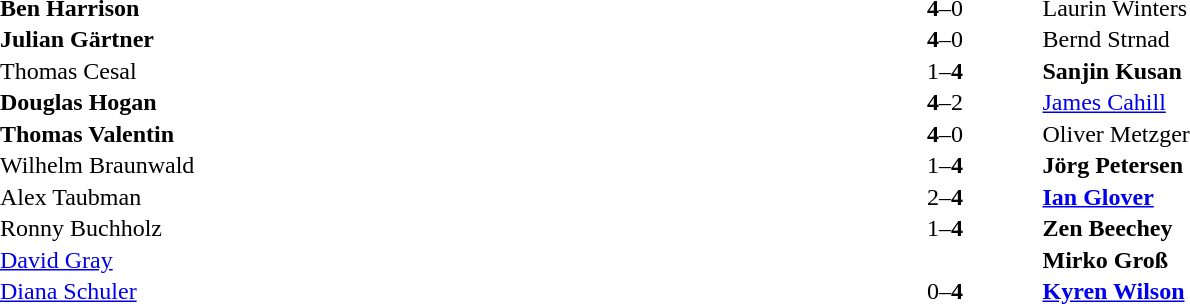<table width="100%" cellspacing="1">
<tr>
<th width=45%></th>
<th width=10%></th>
<th width=45%></th>
</tr>
<tr>
<td> <strong>Ben Harrison</strong></td>
<td align="center"><strong>4</strong>–0</td>
<td> Laurin Winters</td>
</tr>
<tr>
<td> <strong>Julian Gärtner</strong></td>
<td align="center"><strong>4</strong>–0</td>
<td> Bernd Strnad</td>
</tr>
<tr>
<td> Thomas Cesal</td>
<td align="center">1–<strong>4</strong></td>
<td> <strong>Sanjin Kusan</strong></td>
</tr>
<tr>
<td> <strong>Douglas Hogan</strong></td>
<td align="center"><strong>4</strong>–2</td>
<td> <a href='#'>James Cahill</a></td>
</tr>
<tr>
<td> <strong>Thomas Valentin</strong></td>
<td align="center"><strong>4</strong>–0</td>
<td> Oliver Metzger</td>
</tr>
<tr>
<td> Wilhelm Braunwald</td>
<td align="center">1–<strong>4</strong></td>
<td> <strong>Jörg Petersen</strong></td>
</tr>
<tr>
<td> Alex Taubman</td>
<td align="center">2–<strong>4</strong></td>
<td> <strong><a href='#'>Ian Glover</a></strong></td>
</tr>
<tr>
<td> Ronny Buchholz</td>
<td align="center">1–<strong>4</strong></td>
<td> <strong>Zen Beechey</strong></td>
</tr>
<tr>
<td> <a href='#'>David Gray</a></td>
<td align="center"></td>
<td> <strong>Mirko Groß</strong></td>
</tr>
<tr>
<td> <a href='#'>Diana Schuler</a></td>
<td align="center">0–<strong>4</strong></td>
<td> <strong><a href='#'>Kyren Wilson</a></strong></td>
</tr>
</table>
